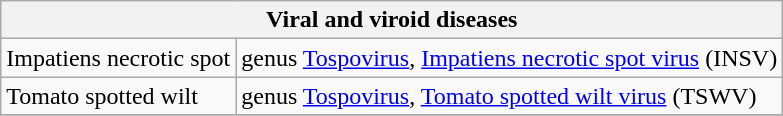<table class="wikitable" style="clear:left">
<tr>
<th colspan=2><strong>Viral and viroid diseases</strong><br></th>
</tr>
<tr>
<td>Impatiens necrotic spot</td>
<td>genus <a href='#'>Tospovirus</a>, <a href='#'>Impatiens necrotic spot virus</a> (INSV)</td>
</tr>
<tr>
<td>Tomato spotted wilt</td>
<td>genus <a href='#'>Tospovirus</a>, <a href='#'>Tomato spotted wilt virus</a> (TSWV)</td>
</tr>
<tr>
</tr>
</table>
